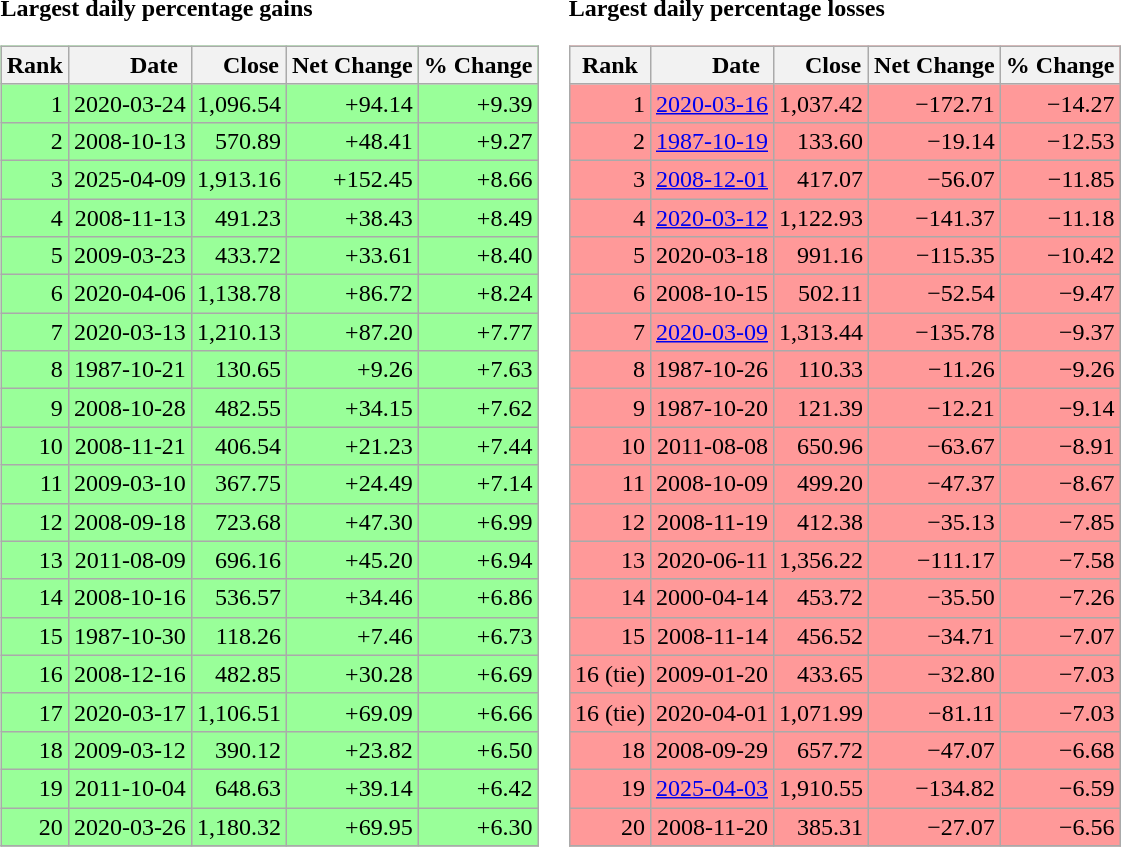<table>
<tr>
<td><strong>Largest daily percentage gains</strong><br><table class="wikitable sortable" style="background:#9f9;text-align:right">
<tr>
<th>Rank</th>
<th>        Date</th>
<th>    Close</th>
<th>Net Change</th>
<th>% Change</th>
</tr>
<tr>
<td>1</td>
<td>2020-03-24</td>
<td>1,096.54</td>
<td>+94.14</td>
<td>+9.39</td>
</tr>
<tr>
<td>2</td>
<td>2008-10-13</td>
<td>570.89</td>
<td>+48.41</td>
<td>+9.27</td>
</tr>
<tr>
<td>3</td>
<td>2025-04-09</td>
<td>1,913.16</td>
<td>+152.45</td>
<td>+8.66</td>
</tr>
<tr>
<td>4</td>
<td>2008-11-13</td>
<td>491.23</td>
<td>+38.43</td>
<td>+8.49</td>
</tr>
<tr>
<td>5</td>
<td>2009-03-23</td>
<td>433.72</td>
<td>+33.61</td>
<td>+8.40</td>
</tr>
<tr>
<td>6</td>
<td>2020-04-06</td>
<td>1,138.78</td>
<td>+86.72</td>
<td>+8.24</td>
</tr>
<tr>
<td>7</td>
<td>2020-03-13</td>
<td>1,210.13</td>
<td>+87.20</td>
<td>+7.77</td>
</tr>
<tr>
<td>8</td>
<td>1987-10-21</td>
<td>130.65</td>
<td>+9.26</td>
<td>+7.63</td>
</tr>
<tr>
<td>9</td>
<td>2008-10-28</td>
<td>482.55</td>
<td>+34.15</td>
<td>+7.62</td>
</tr>
<tr>
<td>10</td>
<td>2008-11-21</td>
<td>406.54</td>
<td>+21.23</td>
<td>+7.44</td>
</tr>
<tr>
<td>11</td>
<td>2009-03-10</td>
<td>367.75</td>
<td>+24.49</td>
<td>+7.14</td>
</tr>
<tr>
<td>12</td>
<td>2008-09-18</td>
<td>723.68</td>
<td>+47.30</td>
<td>+6.99</td>
</tr>
<tr>
<td>13</td>
<td>2011-08-09</td>
<td>696.16</td>
<td>+45.20</td>
<td>+6.94</td>
</tr>
<tr>
<td>14</td>
<td>2008-10-16</td>
<td>536.57</td>
<td>+34.46</td>
<td>+6.86</td>
</tr>
<tr>
<td>15</td>
<td>1987-10-30</td>
<td>118.26</td>
<td>+7.46</td>
<td>+6.73</td>
</tr>
<tr>
<td>16</td>
<td>2008-12-16</td>
<td>482.85</td>
<td>+30.28</td>
<td>+6.69</td>
</tr>
<tr>
<td>17</td>
<td>2020-03-17</td>
<td>1,106.51</td>
<td>+69.09</td>
<td>+6.66</td>
</tr>
<tr>
<td>18</td>
<td>2009-03-12</td>
<td>390.12</td>
<td>+23.82</td>
<td>+6.50</td>
</tr>
<tr>
<td>19</td>
<td>2011-10-04</td>
<td>648.63</td>
<td>+39.14</td>
<td>+6.42</td>
</tr>
<tr>
<td>20</td>
<td>2020-03-26</td>
<td>1,180.32</td>
<td>+69.95</td>
<td>+6.30</td>
</tr>
<tr>
</tr>
</table>
</td>
<td><strong>Largest daily percentage losses</strong><br><table class="wikitable sortable" style="background:#f99;text-align:right">
<tr>
<th>Rank</th>
<th>        Date</th>
<th>    Close</th>
<th>Net Change</th>
<th>% Change</th>
</tr>
<tr>
<td>1</td>
<td><a href='#'>2020-03-16</a></td>
<td>1,037.42</td>
<td>−172.71</td>
<td>−14.27</td>
</tr>
<tr>
<td>2</td>
<td><a href='#'> 1987-10-19</a></td>
<td>133.60</td>
<td>−19.14</td>
<td>−12.53</td>
</tr>
<tr>
<td>3</td>
<td><a href='#'>2008-12-01</a></td>
<td>417.07</td>
<td>−56.07</td>
<td>−11.85</td>
</tr>
<tr>
<td>4</td>
<td><a href='#'> 2020-03-12</a></td>
<td>1,122.93</td>
<td>−141.37</td>
<td>−11.18</td>
</tr>
<tr>
<td>5</td>
<td>2020-03-18</td>
<td>991.16</td>
<td>−115.35</td>
<td>−10.42</td>
</tr>
<tr>
<td>6</td>
<td>2008-10-15</td>
<td>502.11</td>
<td>−52.54</td>
<td>−9.47</td>
</tr>
<tr>
<td>7</td>
<td><a href='#'> 2020-03-09</a></td>
<td>1,313.44</td>
<td>−135.78</td>
<td>−9.37</td>
</tr>
<tr>
<td>8</td>
<td>1987-10-26</td>
<td>110.33</td>
<td>−11.26</td>
<td>−9.26</td>
</tr>
<tr>
<td>9</td>
<td>1987-10-20</td>
<td>121.39</td>
<td>−12.21</td>
<td>−9.14</td>
</tr>
<tr>
<td>10</td>
<td>2011-08-08</td>
<td>650.96</td>
<td>−63.67</td>
<td>−8.91</td>
</tr>
<tr>
<td>11</td>
<td>2008-10-09</td>
<td>499.20</td>
<td>−47.37</td>
<td>−8.67</td>
</tr>
<tr>
<td>12</td>
<td>2008-11-19</td>
<td>412.38</td>
<td>−35.13</td>
<td>−7.85</td>
</tr>
<tr>
<td>13</td>
<td>2020-06-11</td>
<td>1,356.22</td>
<td>−111.17</td>
<td>−7.58</td>
</tr>
<tr>
<td>14</td>
<td>2000-04-14</td>
<td>453.72</td>
<td>−35.50</td>
<td>−7.26</td>
</tr>
<tr>
<td>15</td>
<td>2008-11-14</td>
<td>456.52</td>
<td>−34.71</td>
<td>−7.07</td>
</tr>
<tr>
<td>16 (tie)</td>
<td>2009-01-20</td>
<td>433.65</td>
<td>−32.80</td>
<td>−7.03</td>
</tr>
<tr>
<td>16 (tie)</td>
<td>2020-04-01</td>
<td>1,071.99</td>
<td>−81.11</td>
<td>−7.03</td>
</tr>
<tr>
<td>18</td>
<td>2008-09-29</td>
<td>657.72</td>
<td>−47.07</td>
<td>−6.68</td>
</tr>
<tr>
<td>19</td>
<td><a href='#'>2025-04-03</a></td>
<td>1,910.55</td>
<td>−134.82</td>
<td>−6.59</td>
</tr>
<tr>
<td>20</td>
<td>2008-11-20</td>
<td>385.31</td>
<td>−27.07</td>
<td>−6.56</td>
</tr>
<tr>
</tr>
</table>
</td>
</tr>
</table>
